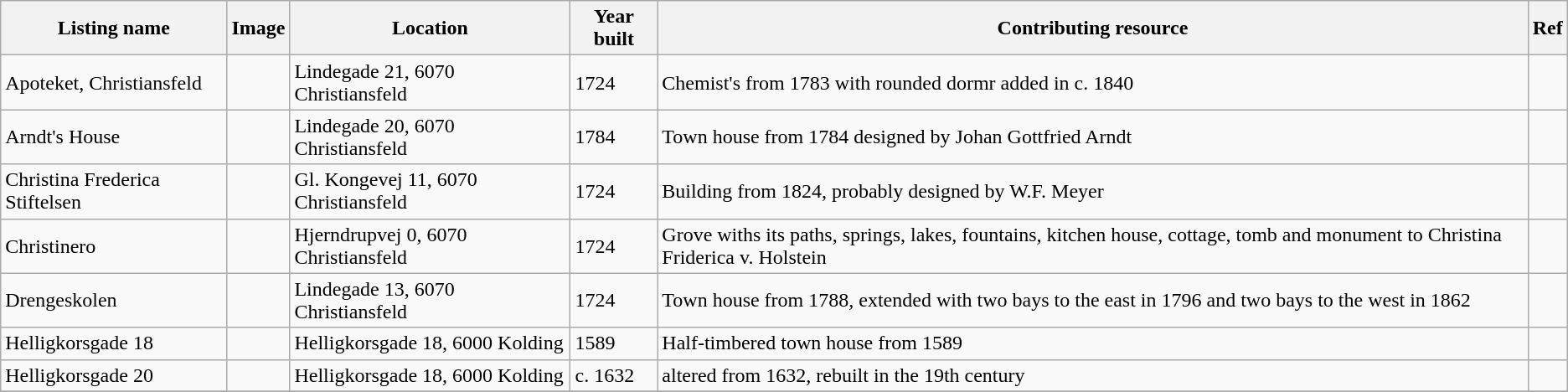<table class="wikitable sortable">
<tr>
<th>Listing name</th>
<th>Image</th>
<th>Location</th>
<th>Year built</th>
<th>Contributing resource</th>
<th>Ref</th>
</tr>
<tr>
<td>Apoteket, Christiansfeld</td>
<td></td>
<td>Lindegade 21, 6070 Christiansfeld</td>
<td>1724</td>
<td>Chemist's from 1783 with rounded dormr added in c. 1840</td>
<td></td>
</tr>
<tr>
<td>Arndt's House</td>
<td></td>
<td>Lindegade 20, 6070 Christiansfeld</td>
<td>1784</td>
<td>Town house from 1784 designed by  Johan Gottfried Arndt</td>
<td></td>
</tr>
<tr>
<td>Christina Frederica Stiftelsen</td>
<td></td>
<td>Gl. Kongevej 11, 6070 Christiansfeld</td>
<td>1724</td>
<td>Building from 1824, probably designed by W.F. Meyer</td>
<td></td>
</tr>
<tr>
<td>Christinero</td>
<td></td>
<td>Hjerndrupvej 0, 6070 Christiansfeld</td>
<td>1724</td>
<td>Grove withs its paths, springs, lakes, fountains, kitchen house, cottage, tomb and monument to Christina Friderica v. Holstein</td>
<td></td>
</tr>
<tr>
<td>Drengeskolen</td>
<td></td>
<td>Lindegade 13, 6070 Christiansfeld</td>
<td>1724</td>
<td>Town house from 1788, extended with two bays to the east in 1796 and two bays to the west in 1862</td>
<td></td>
</tr>
<tr>
<td>Helligkorsgade 18</td>
<td></td>
<td>Helligkorsgade 18, 6000 Kolding</td>
<td>1589</td>
<td>Half-timbered town house from 1589</td>
<td></td>
</tr>
<tr>
<td>Helligkorsgade 20</td>
<td></td>
<td>Helligkorsgade 18, 6000 Kolding</td>
<td>c. 1632</td>
<td>altered from 1632, rebuilt in the 19th century</td>
<td></td>
</tr>
<tr>
</tr>
</table>
